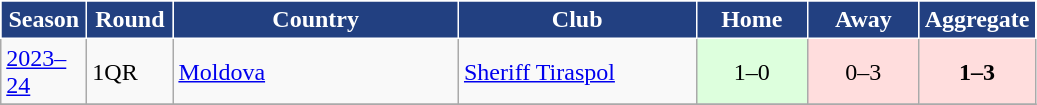<table class="wikitable" style="text-align: center;">
<tr>
<th width="50" style="background:#224081;color:#FFFFFF;border:1px solid #FFFFFF">Season</th>
<th width="50" style="background:#224081;color:#FFFFFF;border:1px solid #FFFFFF">Round</th>
<th width="183" style="background:#224081;color:#FFFFFF;border:1px solid #FFFFFF">Country</th>
<th width="151" style="background:#224081;color:#FFFFFF;border:1px solid #FFFFFF">Club</th>
<th width="67" style="background:#224081;color:#FFFFFF;border:1px solid #FFFFFF">Home</th>
<th width="67" style="background:#224081;color:#FFFFFF;border:1px solid #FFFFFF">Away</th>
<th width="67" style="background:#224081;color:#FFFFFF;border:1px solid #FFFFFF">Aggregate</th>
</tr>
<tr>
<td align=left><a href='#'>2023–24</a></td>
<td align=left>1QR</td>
<td align=left> <a href='#'>Moldova</a></td>
<td align=left><a href='#'>Sheriff Tiraspol</a></td>
<td bgcolor="#ddffdd" style="text-align:center;">1–0</td>
<td bgcolor="#ffdddd" style="text-align:center;">0–3 </td>
<td bgcolor="#ffdddd" style="text-align:center;"><strong>1–3</strong></td>
</tr>
<tr>
</tr>
</table>
